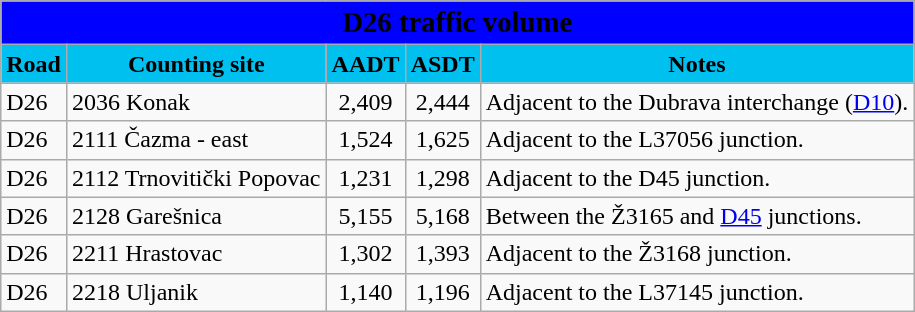<table class="wikitable">
<tr>
<td colspan=5 bgcolor=blue align=center style=margin-top:15><span><big><strong>D26 traffic volume</strong></big></span></td>
</tr>
<tr>
<td align=center bgcolor=00c0f0><strong>Road</strong></td>
<td align=center bgcolor=00c0f0><strong>Counting site</strong></td>
<td align=center bgcolor=00c0f0><strong>AADT</strong></td>
<td align=center bgcolor=00c0f0><strong>ASDT</strong></td>
<td align=center bgcolor=00c0f0><strong>Notes</strong></td>
</tr>
<tr>
<td> D26</td>
<td>2036 Konak</td>
<td align=center>2,409</td>
<td align=center>2,444</td>
<td>Adjacent to the Dubrava interchange (<a href='#'>D10</a>).</td>
</tr>
<tr>
<td> D26</td>
<td>2111 Čazma - east</td>
<td align=center>1,524</td>
<td align=center>1,625</td>
<td>Adjacent to the L37056 junction.</td>
</tr>
<tr>
<td> D26</td>
<td>2112 Trnovitički Popovac</td>
<td align=center>1,231</td>
<td align=center>1,298</td>
<td>Adjacent to the D45 junction.</td>
</tr>
<tr>
<td> D26</td>
<td>2128 Garešnica</td>
<td align=center>5,155</td>
<td align=center>5,168</td>
<td>Between the Ž3165 and <a href='#'>D45</a> junctions.</td>
</tr>
<tr>
<td> D26</td>
<td>2211 Hrastovac</td>
<td align=center>1,302</td>
<td align=center>1,393</td>
<td>Adjacent to the Ž3168 junction.</td>
</tr>
<tr>
<td> D26</td>
<td>2218 Uljanik</td>
<td align=center>1,140</td>
<td align=center>1,196</td>
<td>Adjacent to the L37145 junction.</td>
</tr>
</table>
